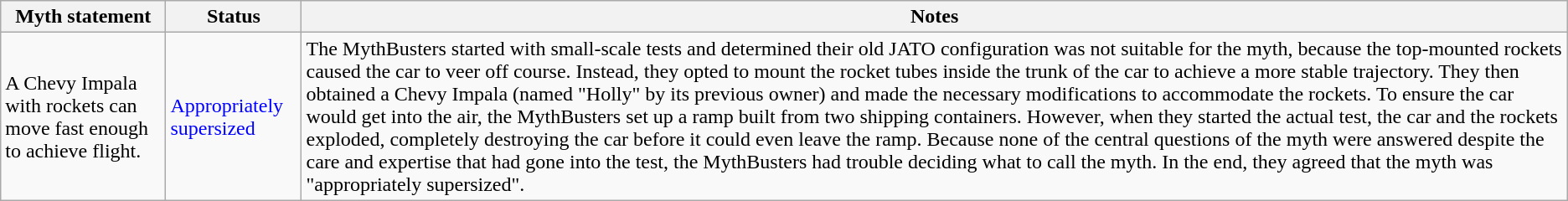<table class="wikitable plainrowheaders">
<tr>
<th>Myth statement</th>
<th>Status</th>
<th>Notes</th>
</tr>
<tr>
<td>A Chevy Impala with rockets can move fast enough to achieve flight.</td>
<td style="color:blue">Appropriately supersized</td>
<td>The MythBusters started with small-scale tests and determined their old JATO configuration was not suitable for the myth, because the top-mounted rockets caused the car to veer off course. Instead, they opted to mount the rocket tubes inside the trunk of the car to achieve a more stable trajectory. They then obtained a Chevy Impala (named "Holly" by its previous owner) and made the necessary modifications to accommodate the rockets. To ensure the car would get into the air, the MythBusters set up a ramp built from two shipping containers. However, when they started the actual test, the car and the rockets exploded, completely destroying the car before it could even leave the ramp. Because none of the central questions of the myth were answered despite the care and expertise that had gone into the test, the MythBusters had trouble deciding what to call the myth. In the end, they agreed that the myth was "appropriately supersized".</td>
</tr>
</table>
